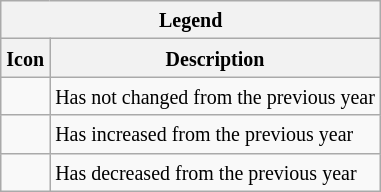<table class="wikitable">
<tr>
<th colspan="2"><small>Legend</small></th>
</tr>
<tr>
<th><small> Icon</small></th>
<th><small> Description</small></th>
</tr>
<tr>
<td></td>
<td><small>Has not changed from the previous year</small></td>
</tr>
<tr>
<td></td>
<td><small>Has increased from the previous year</small></td>
</tr>
<tr>
<td></td>
<td><small>Has decreased from the previous year</small></td>
</tr>
</table>
